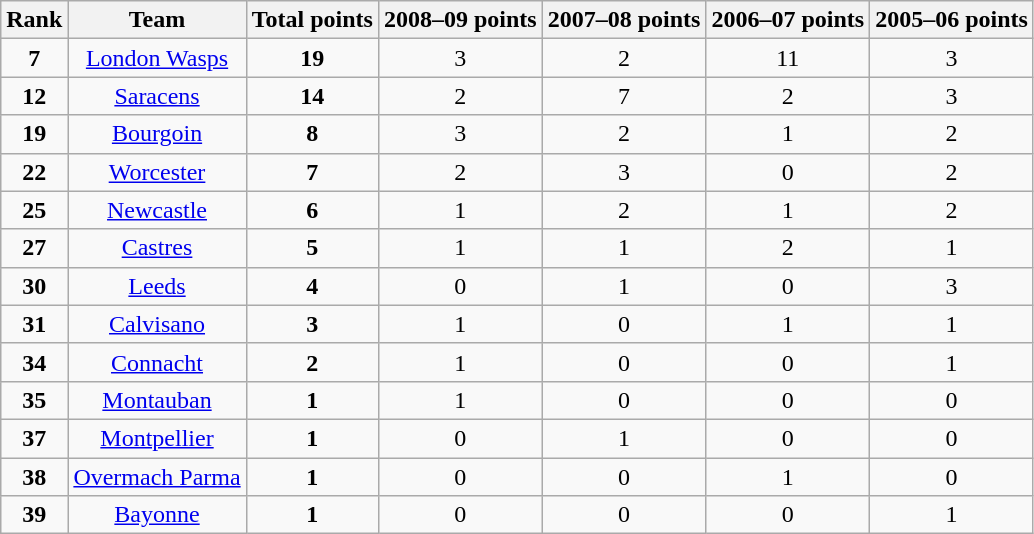<table class="wikitable" style="text-align: center">
<tr>
<th>Rank</th>
<th>Team</th>
<th>Total points</th>
<th>2008–09 points</th>
<th>2007–08 points</th>
<th>2006–07 points</th>
<th>2005–06 points</th>
</tr>
<tr>
<td><strong>7</strong></td>
<td><a href='#'>London Wasps</a></td>
<td><strong>19</strong></td>
<td>3</td>
<td>2</td>
<td>11</td>
<td>3</td>
</tr>
<tr>
<td><strong>12</strong></td>
<td><a href='#'>Saracens</a></td>
<td><strong>14</strong></td>
<td>2</td>
<td>7</td>
<td>2</td>
<td>3</td>
</tr>
<tr>
<td><strong>19</strong></td>
<td><a href='#'>Bourgoin</a></td>
<td><strong>8</strong></td>
<td>3</td>
<td>2</td>
<td>1</td>
<td>2</td>
</tr>
<tr>
<td><strong>22</strong></td>
<td><a href='#'>Worcester</a></td>
<td><strong>7</strong></td>
<td>2</td>
<td>3</td>
<td>0</td>
<td>2</td>
</tr>
<tr>
<td><strong>25</strong></td>
<td><a href='#'>Newcastle</a></td>
<td><strong>6</strong></td>
<td>1</td>
<td>2</td>
<td>1</td>
<td>2</td>
</tr>
<tr>
<td><strong>27</strong></td>
<td><a href='#'>Castres</a></td>
<td><strong>5</strong></td>
<td>1</td>
<td>1</td>
<td>2</td>
<td>1</td>
</tr>
<tr>
<td><strong>30</strong></td>
<td><a href='#'>Leeds</a></td>
<td><strong>4</strong></td>
<td>0</td>
<td>1</td>
<td>0</td>
<td>3</td>
</tr>
<tr>
<td><strong>31</strong></td>
<td><a href='#'>Calvisano</a></td>
<td><strong>3</strong></td>
<td>1</td>
<td>0</td>
<td>1</td>
<td>1</td>
</tr>
<tr>
<td><strong>34</strong></td>
<td><a href='#'>Connacht</a></td>
<td><strong>2</strong></td>
<td>1</td>
<td>0</td>
<td>0</td>
<td>1</td>
</tr>
<tr>
<td><strong>35</strong></td>
<td><a href='#'>Montauban</a></td>
<td><strong>1</strong></td>
<td>1</td>
<td>0</td>
<td>0</td>
<td>0</td>
</tr>
<tr>
<td><strong>37</strong></td>
<td><a href='#'>Montpellier</a></td>
<td><strong>1</strong></td>
<td>0</td>
<td>1</td>
<td>0</td>
<td>0</td>
</tr>
<tr>
<td><strong>38</strong></td>
<td><a href='#'>Overmach Parma</a></td>
<td><strong>1</strong></td>
<td>0</td>
<td>0</td>
<td>1</td>
<td>0</td>
</tr>
<tr>
<td><strong>39</strong></td>
<td><a href='#'>Bayonne</a></td>
<td><strong>1</strong></td>
<td>0</td>
<td>0</td>
<td>0</td>
<td>1</td>
</tr>
</table>
